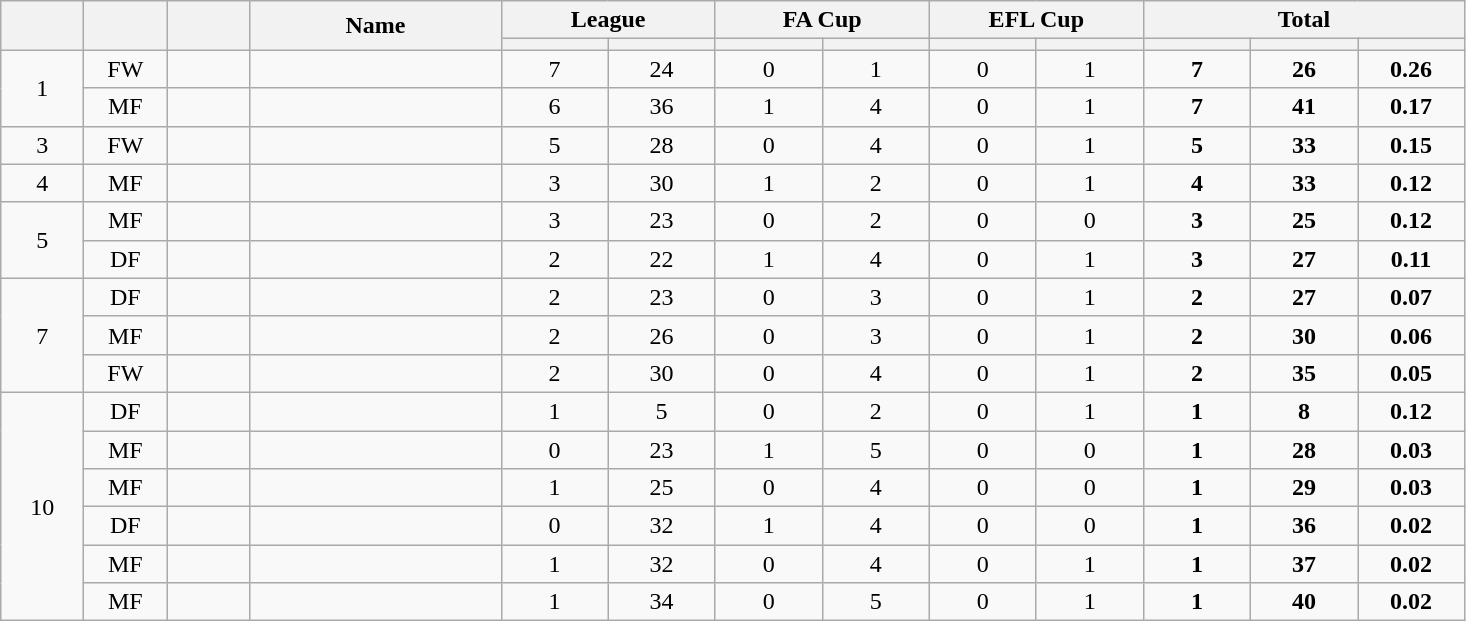<table class="wikitable plainrowheaders" style="text-align:center;">
<tr>
<th scope="col" rowspan="2" style="width:3em;"></th>
<th scope="col" rowspan="2" style="width:3em;"></th>
<th scope="col" rowspan="2" style="width:3em;"></th>
<th scope="col" rowspan="2" style="width:10em;">Name</th>
<th scope="col" colspan="2">League</th>
<th scope="col" colspan="2">FA Cup</th>
<th scope="col" colspan="2">EFL Cup</th>
<th scope="col" colspan="4">Total</th>
</tr>
<tr>
<th scope="col" style="width:4em;"></th>
<th scope="col" style="width:4em;"></th>
<th scope="col" style="width:4em;"></th>
<th scope="col" style="width:4em;"></th>
<th scope="col" style="width:4em;"></th>
<th scope="col" style="width:4em;"></th>
<th scope="col" style="width:4em;"></th>
<th scope="col" style="width:4em;"></th>
<th scope="col" style="width:4em;"></th>
</tr>
<tr>
<td rowspan="2">1</td>
<td>FW</td>
<td></td>
<td align="left"></td>
<td>7</td>
<td>24</td>
<td>0</td>
<td>1</td>
<td>0</td>
<td>1</td>
<td><strong>7</strong></td>
<td><strong>26</strong></td>
<td><strong>0.26</strong></td>
</tr>
<tr>
<td>MF</td>
<td></td>
<td align="left"></td>
<td>6</td>
<td>36</td>
<td>1</td>
<td>4</td>
<td>0</td>
<td>1</td>
<td><strong>7</strong></td>
<td><strong>41</strong></td>
<td><strong>0.17</strong></td>
</tr>
<tr>
<td>3</td>
<td>FW</td>
<td></td>
<td align="left"></td>
<td>5</td>
<td>28</td>
<td>0</td>
<td>4</td>
<td>0</td>
<td>1</td>
<td><strong>5</strong></td>
<td><strong>33</strong></td>
<td><strong>0.15</strong></td>
</tr>
<tr>
<td>4</td>
<td>MF</td>
<td></td>
<td align="left"></td>
<td>3</td>
<td>30</td>
<td>1</td>
<td>2</td>
<td>0</td>
<td>1</td>
<td><strong>4</strong></td>
<td><strong>33</strong></td>
<td><strong>0.12</strong></td>
</tr>
<tr>
<td rowspan="2">5</td>
<td>MF</td>
<td></td>
<td align="left"></td>
<td>3</td>
<td>23</td>
<td>0</td>
<td>2</td>
<td>0</td>
<td>0</td>
<td><strong>3</strong></td>
<td><strong>25</strong></td>
<td><strong>0.12</strong></td>
</tr>
<tr>
<td>DF</td>
<td></td>
<td align="left"></td>
<td>2</td>
<td>22</td>
<td>1</td>
<td>4</td>
<td>0</td>
<td>1</td>
<td><strong>3</strong></td>
<td><strong>27</strong></td>
<td><strong>0.11</strong></td>
</tr>
<tr>
<td rowspan="3">7</td>
<td>DF</td>
<td></td>
<td align="left"></td>
<td>2</td>
<td>23</td>
<td>0</td>
<td>3</td>
<td>0</td>
<td>1</td>
<td><strong>2</strong></td>
<td><strong>27</strong></td>
<td><strong>0.07</strong></td>
</tr>
<tr>
<td>MF</td>
<td></td>
<td align="left"></td>
<td>2</td>
<td>26</td>
<td>0</td>
<td>3</td>
<td>0</td>
<td>1</td>
<td><strong>2</strong></td>
<td><strong>30</strong></td>
<td><strong>0.06</strong></td>
</tr>
<tr>
<td>FW</td>
<td></td>
<td align="left"></td>
<td>2</td>
<td>30</td>
<td>0</td>
<td>4</td>
<td>0</td>
<td>1</td>
<td><strong>2</strong></td>
<td><strong>35</strong></td>
<td><strong>0.05</strong></td>
</tr>
<tr>
<td rowspan="6">10</td>
<td>DF</td>
<td></td>
<td align="left"></td>
<td>1</td>
<td>5</td>
<td>0</td>
<td>2</td>
<td>0</td>
<td>1</td>
<td><strong>1</strong></td>
<td><strong>8</strong></td>
<td><strong>0.12</strong></td>
</tr>
<tr>
<td>MF</td>
<td></td>
<td align="left"></td>
<td>0</td>
<td>23</td>
<td>1</td>
<td>5</td>
<td>0</td>
<td>0</td>
<td><strong>1</strong></td>
<td><strong>28</strong></td>
<td><strong>0.03</strong></td>
</tr>
<tr>
<td>MF</td>
<td></td>
<td align="left"></td>
<td>1</td>
<td>25</td>
<td>0</td>
<td>4</td>
<td>0</td>
<td>0</td>
<td><strong>1</strong></td>
<td><strong>29</strong></td>
<td><strong>0.03</strong></td>
</tr>
<tr>
<td>DF</td>
<td></td>
<td align="left"></td>
<td>0</td>
<td>32</td>
<td>1</td>
<td>4</td>
<td>0</td>
<td>0</td>
<td><strong>1</strong></td>
<td><strong>36</strong></td>
<td><strong>0.02</strong></td>
</tr>
<tr>
<td>MF</td>
<td></td>
<td align="left"></td>
<td>1</td>
<td>32</td>
<td>0</td>
<td>4</td>
<td>0</td>
<td>1</td>
<td><strong>1</strong></td>
<td><strong>37</strong></td>
<td><strong>0.02</strong></td>
</tr>
<tr>
<td>MF</td>
<td></td>
<td align="left"></td>
<td>1</td>
<td>34</td>
<td>0</td>
<td>5</td>
<td>0</td>
<td>1</td>
<td><strong>1</strong></td>
<td><strong>40</strong></td>
<td><strong>0.02</strong></td>
</tr>
</table>
